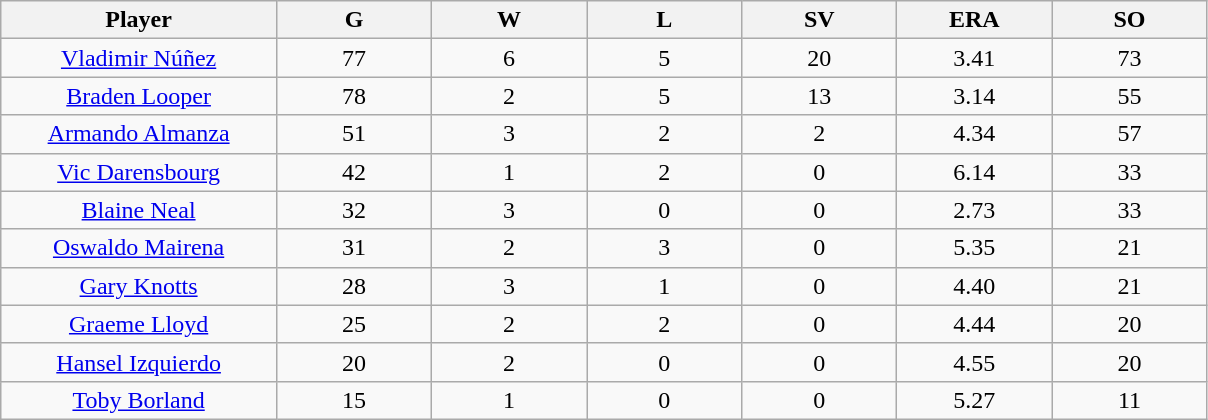<table class="wikitable sortable">
<tr>
<th bgcolor="#DDDDFF" width="16%">Player</th>
<th bgcolor="#DDDDFF" width="9%">G</th>
<th bgcolor="#DDDDFF" width="9%">W</th>
<th bgcolor="#DDDDFF" width="9%">L</th>
<th bgcolor="#DDDDFF" width="9%">SV</th>
<th bgcolor="#DDDDFF" width="9%">ERA</th>
<th bgcolor="#DDDDFF" width="9%">SO</th>
</tr>
<tr align="center">
<td><a href='#'>Vladimir Núñez</a></td>
<td>77</td>
<td>6</td>
<td>5</td>
<td>20</td>
<td>3.41</td>
<td>73</td>
</tr>
<tr align=center>
<td><a href='#'>Braden Looper</a></td>
<td>78</td>
<td>2</td>
<td>5</td>
<td>13</td>
<td>3.14</td>
<td>55</td>
</tr>
<tr align=center>
<td><a href='#'>Armando Almanza</a></td>
<td>51</td>
<td>3</td>
<td>2</td>
<td>2</td>
<td>4.34</td>
<td>57</td>
</tr>
<tr align=center>
<td><a href='#'>Vic Darensbourg</a></td>
<td>42</td>
<td>1</td>
<td>2</td>
<td>0</td>
<td>6.14</td>
<td>33</td>
</tr>
<tr align=center>
<td><a href='#'>Blaine Neal</a></td>
<td>32</td>
<td>3</td>
<td>0</td>
<td>0</td>
<td>2.73</td>
<td>33</td>
</tr>
<tr align=center>
<td><a href='#'>Oswaldo Mairena</a></td>
<td>31</td>
<td>2</td>
<td>3</td>
<td>0</td>
<td>5.35</td>
<td>21</td>
</tr>
<tr align=center>
<td><a href='#'>Gary Knotts</a></td>
<td>28</td>
<td>3</td>
<td>1</td>
<td>0</td>
<td>4.40</td>
<td>21</td>
</tr>
<tr align=center>
<td><a href='#'>Graeme Lloyd</a></td>
<td>25</td>
<td>2</td>
<td>2</td>
<td>0</td>
<td>4.44</td>
<td>20</td>
</tr>
<tr align=center>
<td><a href='#'>Hansel Izquierdo</a></td>
<td>20</td>
<td>2</td>
<td>0</td>
<td>0</td>
<td>4.55</td>
<td>20</td>
</tr>
<tr align=center>
<td><a href='#'>Toby Borland</a></td>
<td>15</td>
<td>1</td>
<td>0</td>
<td>0</td>
<td>5.27</td>
<td>11</td>
</tr>
</table>
